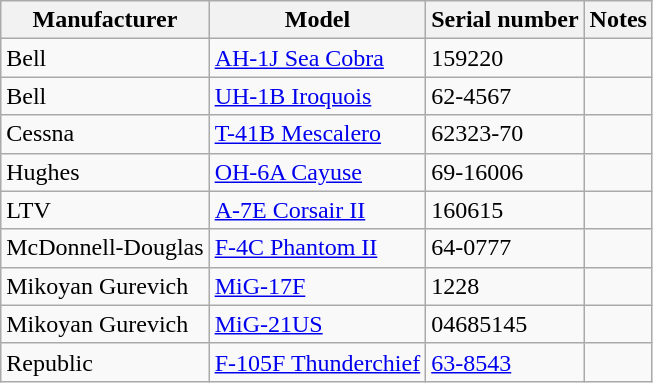<table class="wikitable sortable">
<tr>
<th>Manufacturer</th>
<th>Model</th>
<th>Serial number</th>
<th>Notes</th>
</tr>
<tr>
<td>Bell</td>
<td><a href='#'>AH-1J Sea Cobra</a></td>
<td>159220</td>
<td></td>
</tr>
<tr>
<td>Bell</td>
<td><a href='#'>UH-1B Iroquois</a></td>
<td>62-4567</td>
<td></td>
</tr>
<tr>
<td>Cessna</td>
<td><a href='#'>T-41B Mescalero</a></td>
<td>62323-70</td>
<td></td>
</tr>
<tr>
<td>Hughes</td>
<td><a href='#'>OH-6A Cayuse</a></td>
<td>69-16006</td>
<td></td>
</tr>
<tr>
<td>LTV</td>
<td><a href='#'>A-7E Corsair II</a></td>
<td>160615</td>
<td></td>
</tr>
<tr>
<td>McDonnell-Douglas</td>
<td><a href='#'>F-4C Phantom II</a></td>
<td>64-0777</td>
<td></td>
</tr>
<tr>
<td>Mikoyan Gurevich</td>
<td><a href='#'>MiG-17F</a></td>
<td>1228</td>
<td></td>
</tr>
<tr>
<td>Mikoyan Gurevich</td>
<td><a href='#'>MiG-21US</a></td>
<td>04685145</td>
<td></td>
</tr>
<tr>
<td>Republic</td>
<td><a href='#'>F-105F Thunderchief</a></td>
<td><a href='#'>63-8543</a></td>
<td></td>
</tr>
</table>
